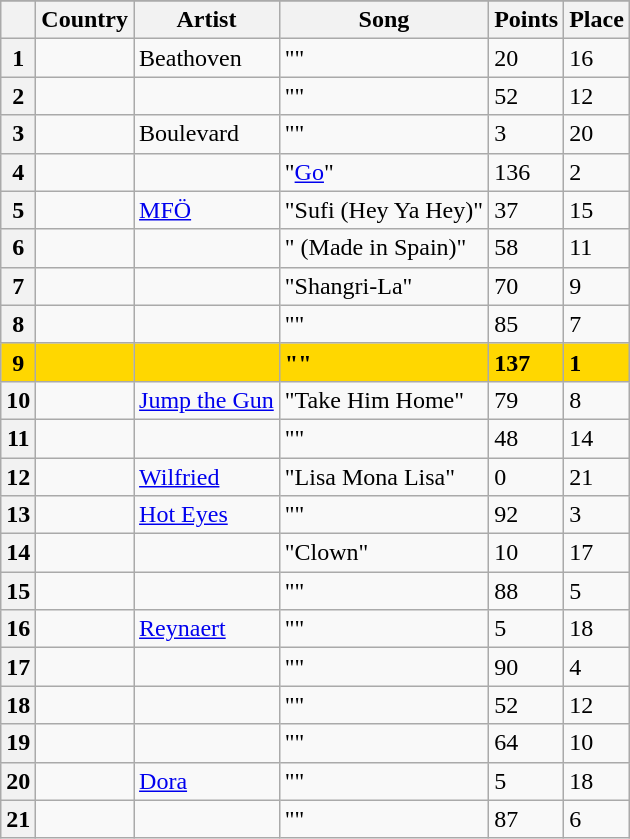<table class="sortable wikitable plainrowheaders">
<tr>
</tr>
<tr>
<th scope="col"></th>
<th scope="col">Country</th>
<th scope="col">Artist</th>
<th scope="col">Song</th>
<th scope="col">Points</th>
<th scope="col">Place</th>
</tr>
<tr>
<th scope="row" style="text-align:center;">1</th>
<td></td>
<td>Beathoven</td>
<td>""</td>
<td>20</td>
<td>16</td>
</tr>
<tr>
<th scope="row" style="text-align:center;">2</th>
<td></td>
<td></td>
<td>""</td>
<td>52</td>
<td>12</td>
</tr>
<tr>
<th scope="row" style="text-align:center;">3</th>
<td></td>
<td>Boulevard</td>
<td>""</td>
<td>3</td>
<td>20</td>
</tr>
<tr>
<th scope="row" style="text-align:center;">4</th>
<td></td>
<td></td>
<td>"<a href='#'>Go</a>"</td>
<td>136</td>
<td>2</td>
</tr>
<tr>
<th scope="row" style="text-align:center;">5</th>
<td></td>
<td><a href='#'>MFÖ</a></td>
<td>"Sufi (Hey Ya Hey)"</td>
<td>37</td>
<td>15</td>
</tr>
<tr>
<th scope="row" style="text-align:center;">6</th>
<td></td>
<td></td>
<td>" (Made in Spain)"</td>
<td>58</td>
<td>11</td>
</tr>
<tr>
<th scope="row" style="text-align:center;">7</th>
<td></td>
<td></td>
<td>"Shangri-La"</td>
<td>70</td>
<td>9</td>
</tr>
<tr>
<th scope="row" style="text-align:center;">8</th>
<td></td>
<td></td>
<td>""</td>
<td>85</td>
<td>7</td>
</tr>
<tr style="font-weight:bold; background:gold;">
<th scope="row" style="text-align:center; font-weight:bold; background:gold;">9</th>
<td></td>
<td></td>
<td>""</td>
<td>137</td>
<td>1</td>
</tr>
<tr>
<th scope="row" style="text-align:center;">10</th>
<td></td>
<td><a href='#'>Jump the Gun</a></td>
<td>"Take Him Home"</td>
<td>79</td>
<td>8</td>
</tr>
<tr>
<th scope="row" style="text-align:center;">11</th>
<td></td>
<td></td>
<td>""</td>
<td>48</td>
<td>14</td>
</tr>
<tr>
<th scope="row" style="text-align:center;">12</th>
<td></td>
<td><a href='#'>Wilfried</a></td>
<td>"Lisa Mona Lisa"</td>
<td>0</td>
<td>21</td>
</tr>
<tr>
<th scope="row" style="text-align:center;">13</th>
<td></td>
<td><a href='#'>Hot Eyes</a></td>
<td>"<span>"</span></td>
<td>92</td>
<td>3</td>
</tr>
<tr>
<th scope="row" style="text-align:center;">14</th>
<td></td>
<td></td>
<td>"Clown"</td>
<td>10</td>
<td>17</td>
</tr>
<tr>
<th scope="row" style="text-align:center;">15</th>
<td></td>
<td></td>
<td>""</td>
<td>88</td>
<td>5</td>
</tr>
<tr>
<th scope="row" style="text-align:center;">16</th>
<td></td>
<td><a href='#'>Reynaert</a></td>
<td>""</td>
<td>5</td>
<td>18</td>
</tr>
<tr>
<th scope="row" style="text-align:center;">17</th>
<td></td>
<td></td>
<td>""</td>
<td>90</td>
<td>4</td>
</tr>
<tr>
<th scope="row" style="text-align:center;">18</th>
<td></td>
<td></td>
<td>""</td>
<td>52</td>
<td>12</td>
</tr>
<tr>
<th scope="row" style="text-align:center;">19</th>
<td></td>
<td></td>
<td>""</td>
<td>64</td>
<td>10</td>
</tr>
<tr>
<th scope="row" style="text-align:center;">20</th>
<td></td>
<td><a href='#'>Dora</a></td>
<td>""</td>
<td>5</td>
<td>18</td>
</tr>
<tr>
<th scope="row" style="text-align:center;">21</th>
<td></td>
<td></td>
<td>""</td>
<td>87</td>
<td>6</td>
</tr>
</table>
